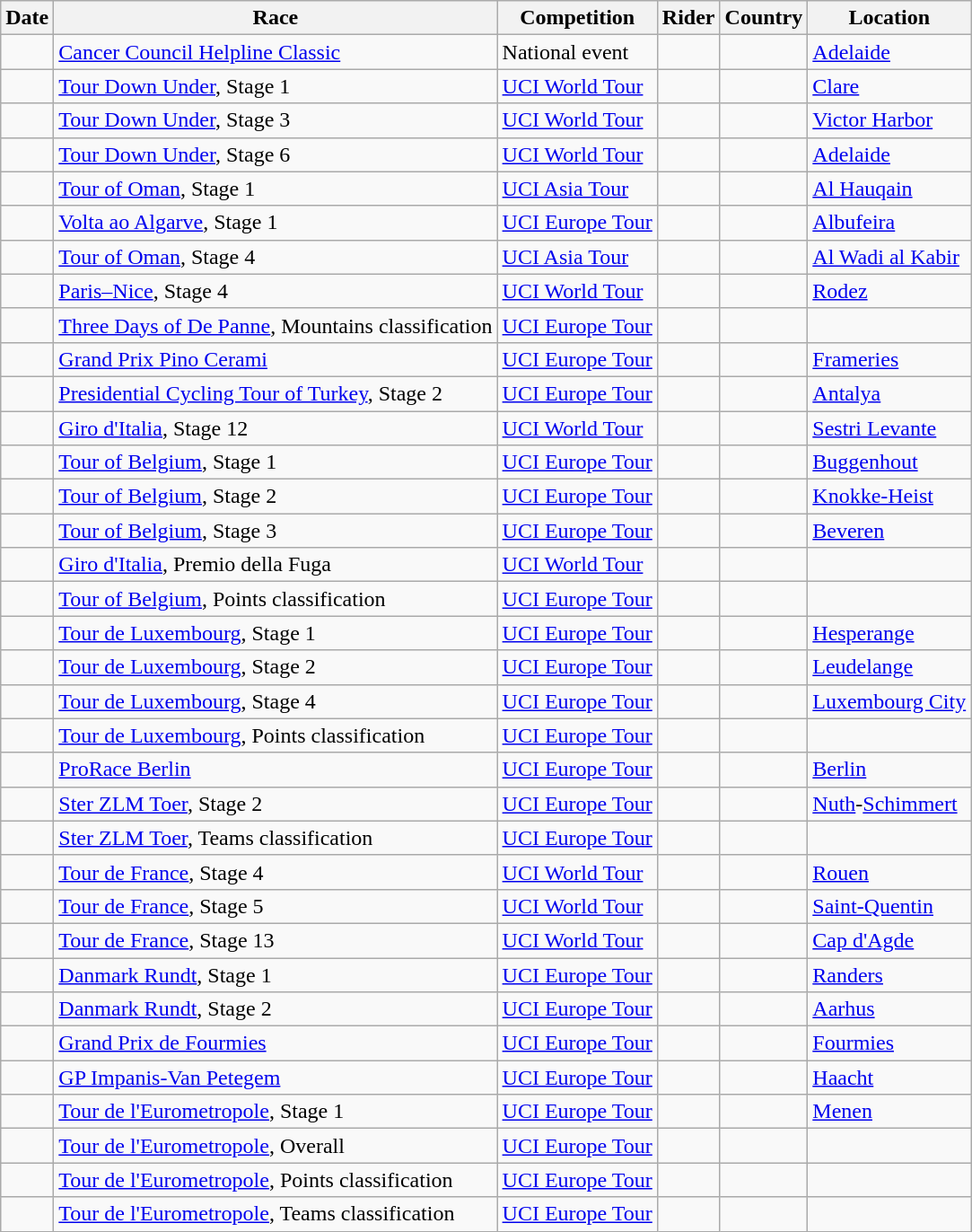<table class="wikitable sortable">
<tr>
<th>Date</th>
<th>Race</th>
<th>Competition</th>
<th>Rider</th>
<th>Country</th>
<th>Location</th>
</tr>
<tr>
<td></td>
<td><a href='#'>Cancer Council Helpline Classic</a></td>
<td>National event</td>
<td></td>
<td></td>
<td><a href='#'>Adelaide</a></td>
</tr>
<tr>
<td></td>
<td><a href='#'>Tour Down Under</a>, Stage 1</td>
<td><a href='#'>UCI World Tour</a></td>
<td></td>
<td></td>
<td><a href='#'>Clare</a></td>
</tr>
<tr>
<td></td>
<td><a href='#'>Tour Down Under</a>, Stage 3</td>
<td><a href='#'>UCI World Tour</a></td>
<td></td>
<td></td>
<td><a href='#'>Victor Harbor</a></td>
</tr>
<tr>
<td></td>
<td><a href='#'>Tour Down Under</a>, Stage 6</td>
<td><a href='#'>UCI World Tour</a></td>
<td></td>
<td></td>
<td><a href='#'>Adelaide</a></td>
</tr>
<tr>
<td></td>
<td><a href='#'>Tour of Oman</a>, Stage 1</td>
<td><a href='#'>UCI Asia Tour</a></td>
<td></td>
<td></td>
<td><a href='#'>Al Hauqain</a></td>
</tr>
<tr>
<td></td>
<td><a href='#'>Volta ao Algarve</a>, Stage 1</td>
<td><a href='#'>UCI Europe Tour</a></td>
<td></td>
<td></td>
<td><a href='#'>Albufeira</a></td>
</tr>
<tr>
<td></td>
<td><a href='#'>Tour of Oman</a>, Stage 4</td>
<td><a href='#'>UCI Asia Tour</a></td>
<td></td>
<td></td>
<td><a href='#'>Al Wadi al Kabir</a></td>
</tr>
<tr>
<td></td>
<td><a href='#'>Paris–Nice</a>, Stage 4</td>
<td><a href='#'>UCI World Tour</a></td>
<td></td>
<td></td>
<td><a href='#'>Rodez</a></td>
</tr>
<tr>
<td></td>
<td><a href='#'>Three Days of De Panne</a>, Mountains classification</td>
<td><a href='#'>UCI Europe Tour</a></td>
<td></td>
<td></td>
<td></td>
</tr>
<tr>
<td></td>
<td><a href='#'>Grand Prix Pino Cerami</a></td>
<td><a href='#'>UCI Europe Tour</a></td>
<td></td>
<td></td>
<td><a href='#'>Frameries</a></td>
</tr>
<tr>
<td></td>
<td><a href='#'>Presidential Cycling Tour of Turkey</a>, Stage 2</td>
<td><a href='#'>UCI Europe Tour</a></td>
<td></td>
<td></td>
<td><a href='#'>Antalya</a></td>
</tr>
<tr>
<td></td>
<td><a href='#'>Giro d'Italia</a>, Stage 12</td>
<td><a href='#'>UCI World Tour</a></td>
<td></td>
<td></td>
<td><a href='#'>Sestri Levante</a></td>
</tr>
<tr>
<td></td>
<td><a href='#'>Tour of Belgium</a>, Stage 1</td>
<td><a href='#'>UCI Europe Tour</a></td>
<td></td>
<td></td>
<td><a href='#'>Buggenhout</a></td>
</tr>
<tr>
<td></td>
<td><a href='#'>Tour of Belgium</a>, Stage 2</td>
<td><a href='#'>UCI Europe Tour</a></td>
<td></td>
<td></td>
<td><a href='#'>Knokke-Heist</a></td>
</tr>
<tr>
<td></td>
<td><a href='#'>Tour of Belgium</a>, Stage 3</td>
<td><a href='#'>UCI Europe Tour</a></td>
<td></td>
<td></td>
<td><a href='#'>Beveren</a></td>
</tr>
<tr>
<td></td>
<td><a href='#'>Giro d'Italia</a>, Premio della Fuga</td>
<td><a href='#'>UCI World Tour</a></td>
<td></td>
<td></td>
<td></td>
</tr>
<tr>
<td></td>
<td><a href='#'>Tour of Belgium</a>, Points classification</td>
<td><a href='#'>UCI Europe Tour</a></td>
<td></td>
<td></td>
<td></td>
</tr>
<tr>
<td></td>
<td><a href='#'>Tour de Luxembourg</a>, Stage 1</td>
<td><a href='#'>UCI Europe Tour</a></td>
<td></td>
<td></td>
<td><a href='#'>Hesperange</a></td>
</tr>
<tr>
<td></td>
<td><a href='#'>Tour de Luxembourg</a>, Stage 2</td>
<td><a href='#'>UCI Europe Tour</a></td>
<td></td>
<td></td>
<td><a href='#'>Leudelange</a></td>
</tr>
<tr>
<td></td>
<td><a href='#'>Tour de Luxembourg</a>, Stage 4</td>
<td><a href='#'>UCI Europe Tour</a></td>
<td></td>
<td></td>
<td><a href='#'>Luxembourg City</a></td>
</tr>
<tr>
<td></td>
<td><a href='#'>Tour de Luxembourg</a>, Points classification</td>
<td><a href='#'>UCI Europe Tour</a></td>
<td></td>
<td></td>
<td></td>
</tr>
<tr>
<td></td>
<td><a href='#'>ProRace Berlin</a></td>
<td><a href='#'>UCI Europe Tour</a></td>
<td></td>
<td></td>
<td><a href='#'>Berlin</a></td>
</tr>
<tr>
<td></td>
<td><a href='#'>Ster ZLM Toer</a>, Stage 2</td>
<td><a href='#'>UCI Europe Tour</a></td>
<td></td>
<td></td>
<td><a href='#'>Nuth</a>-<a href='#'>Schimmert</a></td>
</tr>
<tr>
<td></td>
<td><a href='#'>Ster ZLM Toer</a>, Teams classification</td>
<td><a href='#'>UCI Europe Tour</a></td>
<td align="center"></td>
<td align="center"></td>
<td></td>
</tr>
<tr>
<td></td>
<td><a href='#'>Tour de France</a>, Stage 4</td>
<td><a href='#'>UCI World Tour</a></td>
<td></td>
<td></td>
<td><a href='#'>Rouen</a></td>
</tr>
<tr>
<td></td>
<td><a href='#'>Tour de France</a>, Stage 5</td>
<td><a href='#'>UCI World Tour</a></td>
<td></td>
<td></td>
<td><a href='#'>Saint-Quentin</a></td>
</tr>
<tr>
<td></td>
<td><a href='#'>Tour de France</a>, Stage 13</td>
<td><a href='#'>UCI World Tour</a></td>
<td></td>
<td></td>
<td><a href='#'>Cap d'Agde</a></td>
</tr>
<tr>
<td></td>
<td><a href='#'>Danmark Rundt</a>, Stage 1</td>
<td><a href='#'>UCI Europe Tour</a></td>
<td></td>
<td></td>
<td><a href='#'>Randers</a></td>
</tr>
<tr>
<td></td>
<td><a href='#'>Danmark Rundt</a>, Stage 2</td>
<td><a href='#'>UCI Europe Tour</a></td>
<td></td>
<td></td>
<td><a href='#'>Aarhus</a></td>
</tr>
<tr>
<td></td>
<td><a href='#'>Grand Prix de Fourmies</a></td>
<td><a href='#'>UCI Europe Tour</a></td>
<td></td>
<td></td>
<td><a href='#'>Fourmies</a></td>
</tr>
<tr>
<td></td>
<td><a href='#'>GP Impanis-Van Petegem</a></td>
<td><a href='#'>UCI Europe Tour</a></td>
<td></td>
<td></td>
<td><a href='#'>Haacht</a></td>
</tr>
<tr>
<td></td>
<td><a href='#'>Tour de l'Eurometropole</a>, Stage 1</td>
<td><a href='#'>UCI Europe Tour</a></td>
<td></td>
<td></td>
<td><a href='#'>Menen</a></td>
</tr>
<tr>
<td></td>
<td><a href='#'>Tour de l'Eurometropole</a>, Overall</td>
<td><a href='#'>UCI Europe Tour</a></td>
<td></td>
<td></td>
<td></td>
</tr>
<tr>
<td></td>
<td><a href='#'>Tour de l'Eurometropole</a>, Points classification</td>
<td><a href='#'>UCI Europe Tour</a></td>
<td></td>
<td></td>
<td></td>
</tr>
<tr>
<td></td>
<td><a href='#'>Tour de l'Eurometropole</a>, Teams classification</td>
<td><a href='#'>UCI Europe Tour</a></td>
<td align="center"></td>
<td></td>
<td></td>
</tr>
</table>
